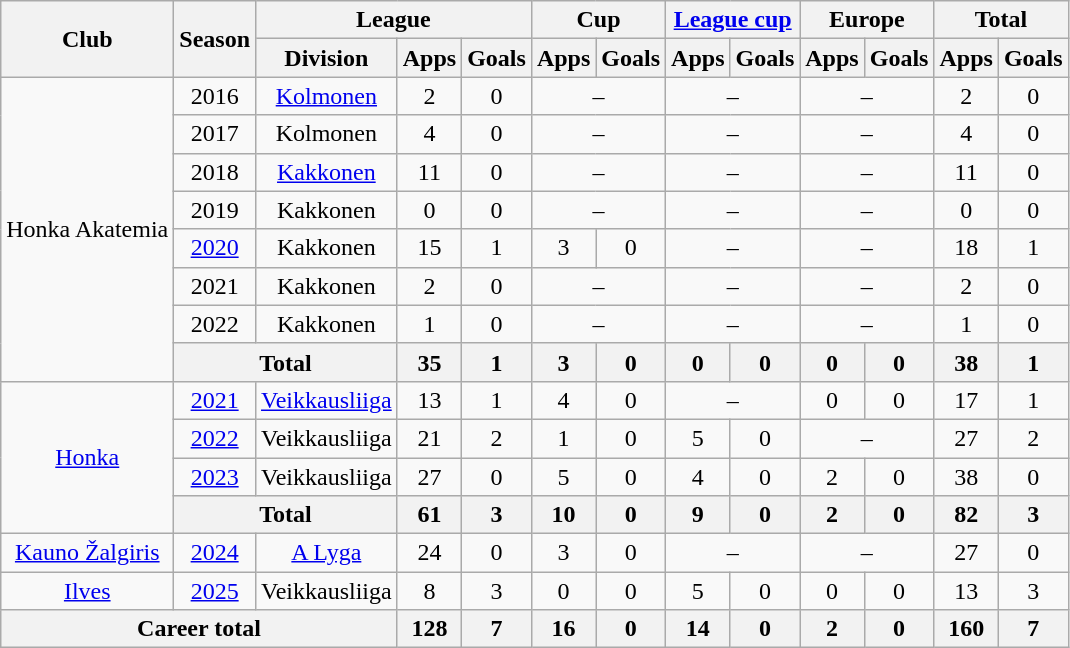<table class="wikitable" style="text-align:center">
<tr>
<th rowspan="2">Club</th>
<th rowspan="2">Season</th>
<th colspan="3">League</th>
<th colspan="2">Cup</th>
<th colspan="2"><a href='#'>League cup</a></th>
<th colspan="2">Europe</th>
<th colspan="2">Total</th>
</tr>
<tr>
<th>Division</th>
<th>Apps</th>
<th>Goals</th>
<th>Apps</th>
<th>Goals</th>
<th>Apps</th>
<th>Goals</th>
<th>Apps</th>
<th>Goals</th>
<th>Apps</th>
<th>Goals</th>
</tr>
<tr>
<td rowspan="8">Honka Akatemia</td>
<td>2016</td>
<td><a href='#'>Kolmonen</a></td>
<td>2</td>
<td>0</td>
<td colspan=2>–</td>
<td colspan=2>–</td>
<td colspan=2>–</td>
<td>2</td>
<td>0</td>
</tr>
<tr>
<td>2017</td>
<td>Kolmonen</td>
<td>4</td>
<td>0</td>
<td colspan=2>–</td>
<td colspan=2>–</td>
<td colspan=2>–</td>
<td>4</td>
<td>0</td>
</tr>
<tr>
<td>2018</td>
<td><a href='#'>Kakkonen</a></td>
<td>11</td>
<td>0</td>
<td colspan=2>–</td>
<td colspan=2>–</td>
<td colspan=2>–</td>
<td>11</td>
<td>0</td>
</tr>
<tr>
<td>2019</td>
<td>Kakkonen</td>
<td>0</td>
<td>0</td>
<td colspan=2>–</td>
<td colspan=2>–</td>
<td colspan=2>–</td>
<td>0</td>
<td>0</td>
</tr>
<tr>
<td><a href='#'>2020</a></td>
<td>Kakkonen</td>
<td>15</td>
<td>1</td>
<td>3</td>
<td>0</td>
<td colspan=2>–</td>
<td colspan=2>–</td>
<td>18</td>
<td>1</td>
</tr>
<tr>
<td>2021</td>
<td>Kakkonen</td>
<td>2</td>
<td>0</td>
<td colspan=2>–</td>
<td colspan=2>–</td>
<td colspan=2>–</td>
<td>2</td>
<td>0</td>
</tr>
<tr>
<td>2022</td>
<td>Kakkonen</td>
<td>1</td>
<td>0</td>
<td colspan=2>–</td>
<td colspan=2>–</td>
<td colspan=2>–</td>
<td>1</td>
<td>0</td>
</tr>
<tr>
<th colspan="2">Total</th>
<th>35</th>
<th>1</th>
<th>3</th>
<th>0</th>
<th>0</th>
<th>0</th>
<th>0</th>
<th>0</th>
<th>38</th>
<th>1</th>
</tr>
<tr>
<td rowspan=4><a href='#'>Honka</a></td>
<td><a href='#'>2021</a></td>
<td><a href='#'>Veikkausliiga</a></td>
<td>13</td>
<td>1</td>
<td>4</td>
<td>0</td>
<td colspan=2>–</td>
<td>0</td>
<td>0</td>
<td>17</td>
<td>1</td>
</tr>
<tr>
<td><a href='#'>2022</a></td>
<td>Veikkausliiga</td>
<td>21</td>
<td>2</td>
<td>1</td>
<td>0</td>
<td>5</td>
<td>0</td>
<td colspan=2>–</td>
<td>27</td>
<td>2</td>
</tr>
<tr>
<td><a href='#'>2023</a></td>
<td>Veikkausliiga</td>
<td>27</td>
<td>0</td>
<td>5</td>
<td>0</td>
<td>4</td>
<td>0</td>
<td>2</td>
<td>0</td>
<td>38</td>
<td>0</td>
</tr>
<tr>
<th colspan="2">Total</th>
<th>61</th>
<th>3</th>
<th>10</th>
<th>0</th>
<th>9</th>
<th>0</th>
<th>2</th>
<th>0</th>
<th>82</th>
<th>3</th>
</tr>
<tr>
<td><a href='#'>Kauno Žalgiris</a></td>
<td><a href='#'>2024</a></td>
<td><a href='#'>A Lyga</a></td>
<td>24</td>
<td>0</td>
<td>3</td>
<td>0</td>
<td colspan=2>–</td>
<td colspan=2>–</td>
<td>27</td>
<td>0</td>
</tr>
<tr>
<td><a href='#'>Ilves</a></td>
<td><a href='#'>2025</a></td>
<td>Veikkausliiga</td>
<td>8</td>
<td>3</td>
<td>0</td>
<td>0</td>
<td>5</td>
<td>0</td>
<td>0</td>
<td>0</td>
<td>13</td>
<td>3</td>
</tr>
<tr>
<th colspan="3">Career total</th>
<th>128</th>
<th>7</th>
<th>16</th>
<th>0</th>
<th>14</th>
<th>0</th>
<th>2</th>
<th>0</th>
<th>160</th>
<th>7</th>
</tr>
</table>
